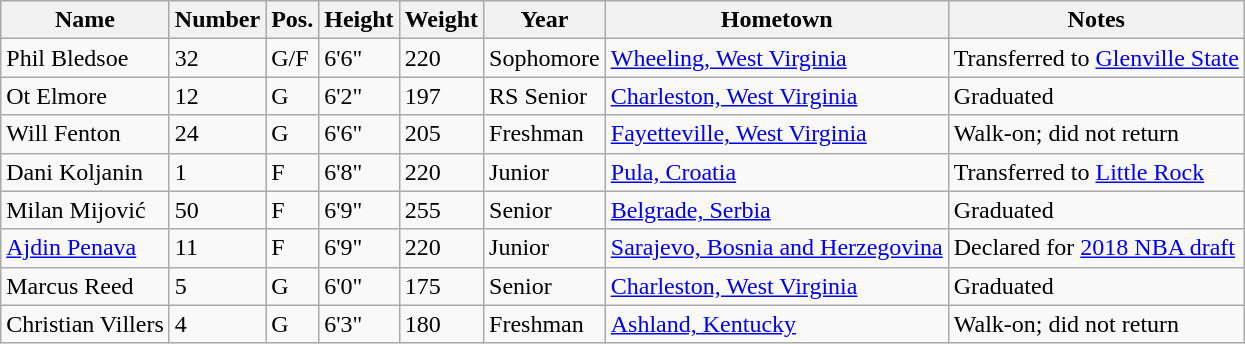<table class="wikitable sortable" border="1">
<tr>
<th>Name</th>
<th>Number</th>
<th>Pos.</th>
<th>Height</th>
<th>Weight</th>
<th>Year</th>
<th>Hometown</th>
<th class="unsortable">Notes</th>
</tr>
<tr>
<td>Phil Bledsoe</td>
<td>32</td>
<td>G/F</td>
<td>6'6"</td>
<td>220</td>
<td>Sophomore</td>
<td><a href='#'>Wheeling, West Virginia</a></td>
<td>Transferred to <a href='#'>Glenville State</a></td>
</tr>
<tr>
<td>Ot Elmore</td>
<td>12</td>
<td>G</td>
<td>6'2"</td>
<td>197</td>
<td>RS Senior</td>
<td><a href='#'>Charleston, West Virginia</a></td>
<td>Graduated</td>
</tr>
<tr>
<td>Will Fenton</td>
<td>24</td>
<td>G</td>
<td>6'6"</td>
<td>205</td>
<td>Freshman</td>
<td><a href='#'>Fayetteville, West Virginia</a></td>
<td>Walk-on; did not return</td>
</tr>
<tr>
<td>Dani Koljanin</td>
<td>1</td>
<td>F</td>
<td>6'8"</td>
<td>220</td>
<td>Junior</td>
<td><a href='#'>Pula, Croatia</a></td>
<td>Transferred to <a href='#'>Little Rock</a></td>
</tr>
<tr>
<td>Milan Mijović</td>
<td>50</td>
<td>F</td>
<td>6'9"</td>
<td>255</td>
<td>Senior</td>
<td><a href='#'>Belgrade, Serbia</a></td>
<td>Graduated</td>
</tr>
<tr>
<td><a href='#'>Ajdin Penava</a></td>
<td>11</td>
<td>F</td>
<td>6'9"</td>
<td>220</td>
<td>Junior</td>
<td><a href='#'>Sarajevo, Bosnia and Herzegovina</a></td>
<td>Declared for <a href='#'>2018 NBA draft</a></td>
</tr>
<tr>
<td>Marcus Reed</td>
<td>5</td>
<td>G</td>
<td>6'0"</td>
<td>175</td>
<td>Senior</td>
<td><a href='#'>Charleston, West Virginia</a></td>
<td>Graduated</td>
</tr>
<tr>
<td>Christian Villers</td>
<td>4</td>
<td>G</td>
<td>6'3"</td>
<td>180</td>
<td>Freshman</td>
<td><a href='#'>Ashland, Kentucky</a></td>
<td>Walk-on; did not return</td>
</tr>
</table>
